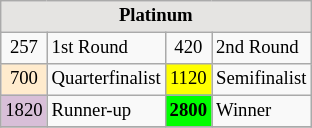<table class="wikitable" style="font-size:78%;">
<tr>
<th colspan=4 style="background:#E5E4E2;">Platinum</th>
</tr>
<tr>
<td align="center">257</td>
<td>1st Round</td>
<td align="center">420</td>
<td>2nd Round</td>
</tr>
<tr>
<td align="center" style="background:#ffebcd;">700</td>
<td>Quarterfinalist</td>
<td align="center" style="background:#ffff00">1120</td>
<td>Semifinalist</td>
</tr>
<tr>
<td align="center" style="background:#D8BFD8;">1820</td>
<td>Runner-up</td>
<td align="center" style="background:#00ff00;font-weight:bold;">2800</td>
<td>Winner</td>
</tr>
<tr>
</tr>
</table>
